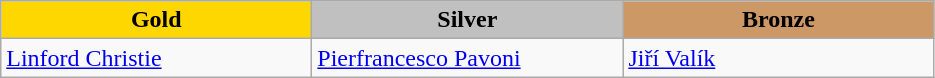<table class="wikitable" style="text-align:left">
<tr align="center">
<td width=200 bgcolor=gold><strong>Gold</strong></td>
<td width=200 bgcolor=silver><strong>Silver</strong></td>
<td width=200 bgcolor=CC9966><strong>Bronze</strong></td>
</tr>
<tr>
<td><a href='#'>Linford Christie</a><br><em></em></td>
<td><a href='#'>Pierfrancesco Pavoni</a><br><em></em></td>
<td><a href='#'>Jiří Valík</a><br><em></em></td>
</tr>
</table>
